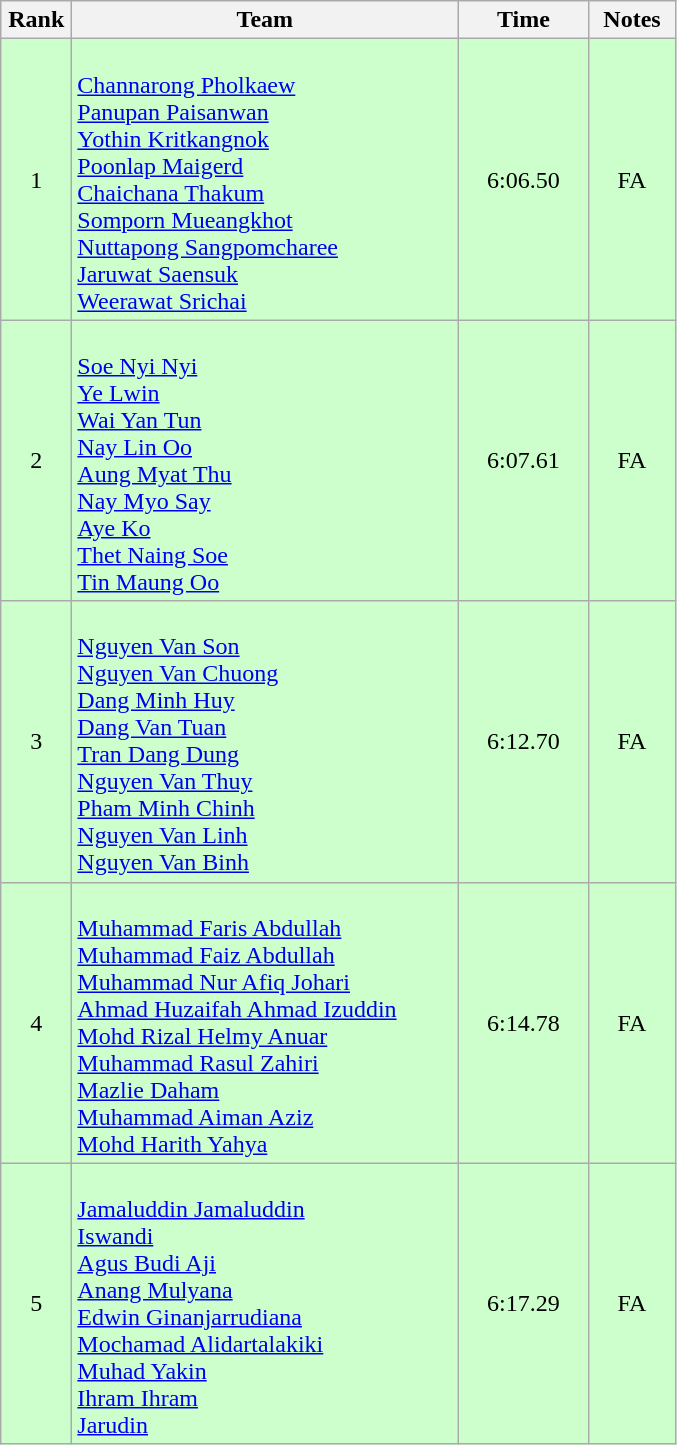<table class="wikitable" style="text-align:center;">
<tr>
<th width=40>Rank</th>
<th width=250>Team</th>
<th width=80>Time</th>
<th width=50>Notes</th>
</tr>
<tr bgcolor=ccffcc>
<td>1</td>
<td align=left><br><a href='#'>Channarong Pholkaew</a><br><a href='#'>Panupan Paisanwan</a><br><a href='#'>Yothin Kritkangnok</a><br><a href='#'>Poonlap Maigerd</a><br><a href='#'>Chaichana Thakum</a><br><a href='#'>Somporn Mueangkhot</a><br><a href='#'>Nuttapong Sangpomcharee</a><br><a href='#'>Jaruwat Saensuk</a><br><a href='#'>Weerawat Srichai</a></td>
<td>6:06.50</td>
<td>FA</td>
</tr>
<tr bgcolor=ccffcc>
<td>2</td>
<td align=left><br><a href='#'>Soe Nyi Nyi</a><br><a href='#'>Ye Lwin</a><br><a href='#'>Wai Yan Tun</a><br><a href='#'>Nay Lin Oo</a><br><a href='#'>Aung Myat Thu</a><br><a href='#'>Nay Myo Say</a><br><a href='#'>Aye Ko</a><br><a href='#'>Thet Naing Soe</a><br><a href='#'>Tin Maung Oo</a></td>
<td>6:07.61</td>
<td>FA</td>
</tr>
<tr bgcolor=ccffcc>
<td>3</td>
<td align=left><br><a href='#'>Nguyen Van Son</a><br><a href='#'>Nguyen Van Chuong</a><br><a href='#'>Dang Minh Huy</a><br><a href='#'>Dang Van Tuan</a><br><a href='#'>Tran Dang Dung</a><br><a href='#'>Nguyen Van Thuy</a><br><a href='#'>Pham Minh Chinh</a><br><a href='#'>Nguyen Van Linh</a><br><a href='#'>Nguyen Van Binh</a></td>
<td>6:12.70</td>
<td>FA</td>
</tr>
<tr bgcolor=ccffcc>
<td>4</td>
<td align=left><br><a href='#'>Muhammad Faris Abdullah</a><br><a href='#'>Muhammad Faiz Abdullah</a><br><a href='#'>Muhammad Nur Afiq Johari</a><br><a href='#'>Ahmad Huzaifah Ahmad Izuddin</a><br><a href='#'>Mohd Rizal Helmy Anuar</a><br><a href='#'>Muhammad Rasul Zahiri</a><br><a href='#'>Mazlie Daham</a><br><a href='#'>Muhammad Aiman Aziz</a><br><a href='#'>Mohd Harith Yahya</a></td>
<td>6:14.78</td>
<td>FA</td>
</tr>
<tr bgcolor=ccffcc>
<td>5</td>
<td align=left><br><a href='#'>Jamaluddin Jamaluddin</a><br><a href='#'>Iswandi</a><br><a href='#'>Agus Budi Aji</a><br><a href='#'>Anang Mulyana</a><br><a href='#'>Edwin Ginanjarrudiana</a><br><a href='#'>Mochamad Alidartalakiki</a><br><a href='#'>Muhad Yakin</a><br><a href='#'>Ihram Ihram</a><br><a href='#'>Jarudin</a></td>
<td>6:17.29</td>
<td>FA</td>
</tr>
</table>
